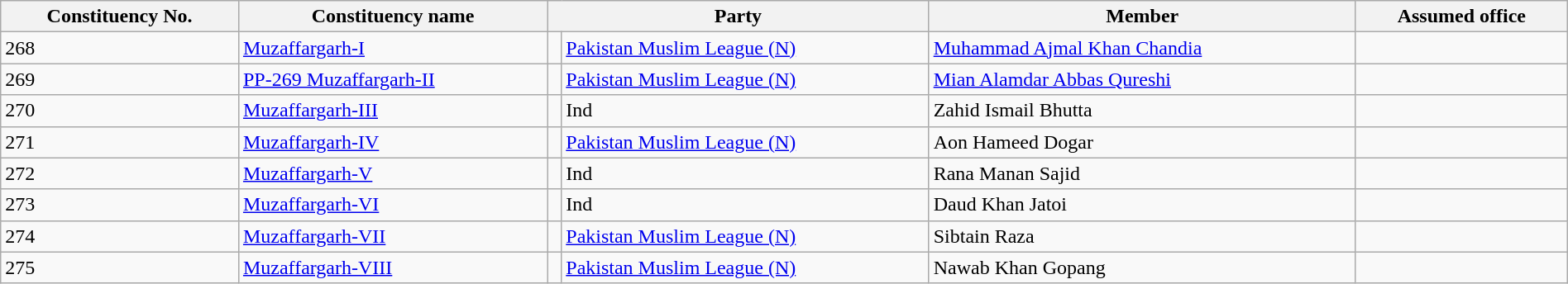<table class="wikitable sortable" style="width: 100%;">
<tr>
<th>Constituency No.</th>
<th class="unsortable">Constituency name</th>
<th colspan="2">Party</th>
<th class="unsortable">Member</th>
<th>Assumed office</th>
</tr>
<tr>
<td>268</td>
<td><a href='#'>Muzaffargarh-I</a></td>
<td bgcolor=></td>
<td><a href='#'>Pakistan Muslim League (N)</a></td>
<td><a href='#'>Muhammad Ajmal Khan Chandia</a></td>
<td></td>
</tr>
<tr>
<td>269</td>
<td><a href='#'>PP-269 Muzaffargarh-II</a></td>
<td bgcolor=></td>
<td><a href='#'>Pakistan Muslim League (N)</a></td>
<td><a href='#'>Mian Alamdar Abbas Qureshi</a></td>
<td></td>
</tr>
<tr>
<td>270</td>
<td><a href='#'>Muzaffargarh-III</a></td>
<td bgcolor=></td>
<td>Ind</td>
<td>Zahid Ismail Bhutta</td>
<td></td>
</tr>
<tr>
<td>271</td>
<td><a href='#'>Muzaffargarh-IV</a></td>
<td bgcolor=></td>
<td><a href='#'>Pakistan Muslim League (N)</a></td>
<td>Aon Hameed Dogar</td>
<td></td>
</tr>
<tr>
<td>272</td>
<td><a href='#'>Muzaffargarh-V</a></td>
<td bgcolor=></td>
<td>Ind</td>
<td>Rana Manan Sajid</td>
<td></td>
</tr>
<tr>
<td>273</td>
<td><a href='#'>Muzaffargarh-VI</a></td>
<td bgcolor=></td>
<td>Ind</td>
<td>Daud Khan Jatoi</td>
<td></td>
</tr>
<tr>
<td>274</td>
<td><a href='#'>Muzaffargarh-VII</a></td>
<td bgcolor=></td>
<td><a href='#'>Pakistan Muslim League (N)</a></td>
<td>Sibtain Raza</td>
<td></td>
</tr>
<tr>
<td>275</td>
<td><a href='#'>Muzaffargarh-VIII</a></td>
<td bgcolor=></td>
<td><a href='#'>Pakistan Muslim League (N)</a></td>
<td>Nawab Khan Gopang</td>
<td></td>
</tr>
</table>
